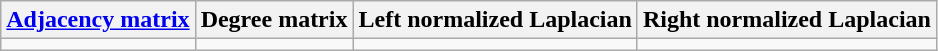<table class="wikitable">
<tr>
<th><a href='#'>Adjacency matrix</a></th>
<th>Degree matrix</th>
<th>Left normalized Laplacian</th>
<th>Right normalized Laplacian</th>
</tr>
<tr>
<td></td>
<td></td>
<td></td>
<td></td>
</tr>
</table>
